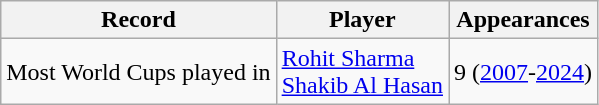<table class="wikitable">
<tr>
<th>Record</th>
<th>Player</th>
<th>Appearances</th>
</tr>
<tr>
<td>Most World Cups played in</td>
<td> <a href='#'>Rohit Sharma</a><br> <a href='#'>Shakib Al Hasan</a></td>
<td>9 (<a href='#'>2007</a>-<a href='#'>2024</a>)</td>
</tr>
</table>
